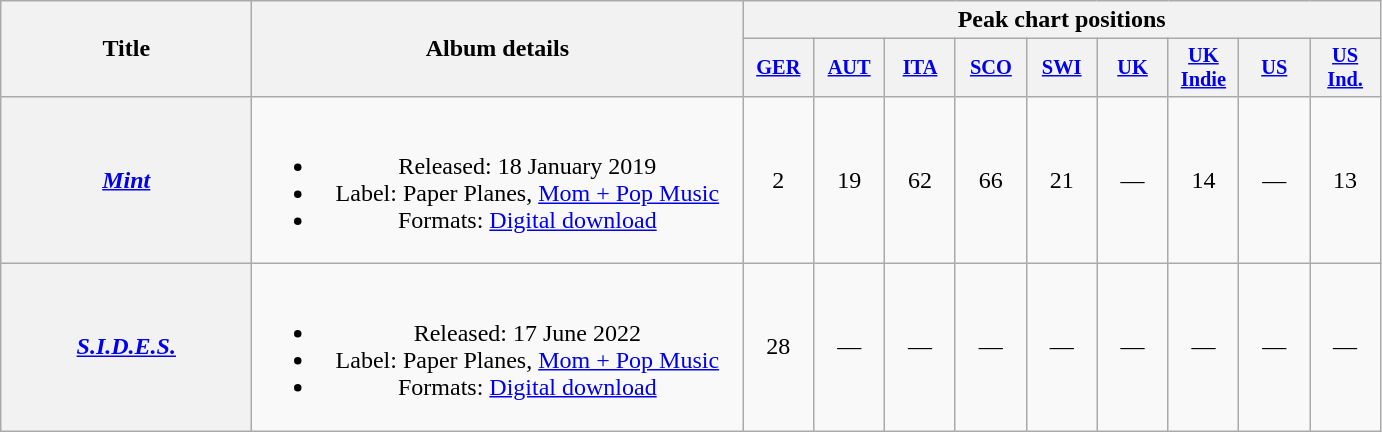<table class="wikitable plainrowheaders" style="text-align:center;">
<tr>
<th scope="col" rowspan="2" style="width:10em;">Title</th>
<th scope="col" rowspan="2" style="width:20em;">Album details</th>
<th scope="col" colspan="10">Peak chart positions</th>
</tr>
<tr>
<th scope="col" style="width:3em;font-size:85%;"><a href='#'>GER</a><br></th>
<th scope="col" style="width:3em;font-size:85%;"><a href='#'>AUT</a><br></th>
<th scope="col" style="width:3em;font-size:85%;"><a href='#'>ITA</a><br></th>
<th scope="col" style="width:3em;font-size:85%;"><a href='#'>SCO</a><br></th>
<th scope="col" style="width:3em;font-size:85%;"><a href='#'>SWI</a><br></th>
<th scope="col" style="width:3em;font-size:85%;"><a href='#'>UK</a><br></th>
<th scope="col" style="width:3em;font-size:85%;"><a href='#'>UK<br>Indie</a><br></th>
<th scope="col" style="width:3em;font-size:85%;"><a href='#'>US</a><br></th>
<th scope="col" style="width:3em;font-size:85%;"><a href='#'>US<br>Ind.</a><br></th>
</tr>
<tr>
<th scope="row"><em><a href='#'>Mint</a></em></th>
<td><br><ul><li>Released: 18 January 2019</li><li>Label: Paper Planes, <a href='#'>Mom + Pop Music</a></li><li>Formats: <a href='#'>Digital download</a></li></ul></td>
<td>2</td>
<td>19</td>
<td>62</td>
<td>66</td>
<td>21</td>
<td>—</td>
<td>14</td>
<td>—</td>
<td>13</td>
</tr>
<tr>
<th scope="row"><em><a href='#'>S.I.D.E.S.</a></em></th>
<td><br><ul><li>Released: 17 June 2022</li><li>Label: Paper Planes, <a href='#'>Mom + Pop Music</a></li><li>Formats: <a href='#'>Digital download</a></li></ul></td>
<td>28</td>
<td>—</td>
<td>—</td>
<td>—</td>
<td>—</td>
<td>—</td>
<td>—</td>
<td>—</td>
<td>—</td>
</tr>
</table>
